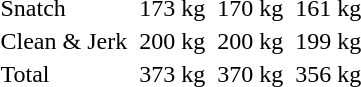<table>
<tr>
<td>Snatch</td>
<td></td>
<td>173 kg</td>
<td></td>
<td>170 kg</td>
<td></td>
<td>161 kg</td>
</tr>
<tr>
<td>Clean & Jerk</td>
<td></td>
<td>200 kg</td>
<td></td>
<td>200 kg</td>
<td></td>
<td>199 kg</td>
</tr>
<tr>
<td>Total</td>
<td></td>
<td>373 kg</td>
<td></td>
<td>370 kg</td>
<td></td>
<td>356 kg</td>
</tr>
</table>
